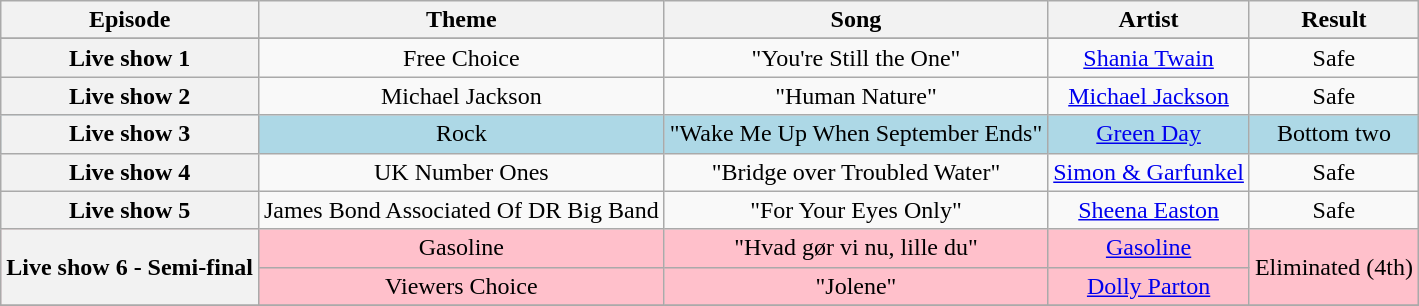<table class="wikitable" style="text-align:center;">
<tr>
<th scope="col">Episode</th>
<th scope="col">Theme</th>
<th scope="col">Song</th>
<th scope="col">Artist</th>
<th scope="col">Result</th>
</tr>
<tr>
</tr>
<tr>
<th scope="row">Live show 1</th>
<td>Free Choice</td>
<td>"You're Still the One"</td>
<td><a href='#'>Shania Twain</a></td>
<td>Safe</td>
</tr>
<tr>
<th scope="row">Live show 2</th>
<td>Michael Jackson</td>
<td>"Human Nature"</td>
<td><a href='#'>Michael Jackson</a></td>
<td>Safe</td>
</tr>
<tr bgcolor=lightblue>
<th scope="row">Live show 3</th>
<td>Rock</td>
<td>"Wake Me Up When September Ends"</td>
<td><a href='#'>Green Day</a></td>
<td>Bottom two</td>
</tr>
<tr>
<th scope="row">Live show 4</th>
<td>UK Number Ones</td>
<td>"Bridge over Troubled Water"</td>
<td><a href='#'>Simon & Garfunkel</a></td>
<td>Safe</td>
</tr>
<tr>
<th scope="row">Live show 5</th>
<td>James Bond Associated Of DR Big Band</td>
<td>"For Your Eyes Only"</td>
<td><a href='#'>Sheena Easton</a></td>
<td>Safe</td>
</tr>
<tr bgcolor=pink>
<th scope="row" rowspan="2">Live show 6 - Semi-final</th>
<td>Gasoline</td>
<td>"Hvad gør vi nu, lille du"</td>
<td><a href='#'>Gasoline</a></td>
<td rowspan="2">Eliminated (4th)</td>
</tr>
<tr bgcolor=pink>
<td>Viewers Choice</td>
<td>"Jolene"</td>
<td><a href='#'>Dolly Parton</a></td>
</tr>
<tr>
</tr>
</table>
